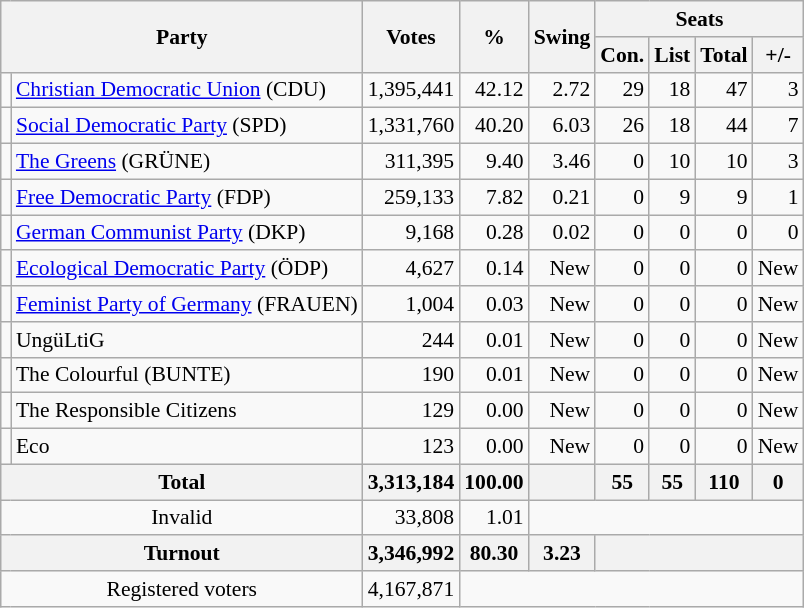<table class="wikitable" style="text-align:right; font-size:90%">
<tr>
<th rowspan=2 colspan=2>Party</th>
<th rowspan=2>Votes</th>
<th rowspan=2>%</th>
<th rowspan=2>Swing</th>
<th colspan=4>Seats</th>
</tr>
<tr>
<th>Con.</th>
<th>List</th>
<th>Total</th>
<th>+/-</th>
</tr>
<tr>
<td bgcolor=></td>
<td align=left><a href='#'>Christian Democratic Union</a> (CDU)</td>
<td>1,395,441</td>
<td>42.12</td>
<td> 2.72</td>
<td>29</td>
<td>18</td>
<td>47</td>
<td> 3</td>
</tr>
<tr>
<td bgcolor=></td>
<td align=left><a href='#'>Social Democratic Party</a> (SPD)</td>
<td>1,331,760</td>
<td>40.20</td>
<td> 6.03</td>
<td>26</td>
<td>18</td>
<td>44</td>
<td> 7</td>
</tr>
<tr>
<td bgcolor=></td>
<td align=left><a href='#'>The Greens</a> (GRÜNE)</td>
<td>311,395</td>
<td>9.40</td>
<td> 3.46</td>
<td>0</td>
<td>10</td>
<td>10</td>
<td> 3</td>
</tr>
<tr>
<td bgcolor=></td>
<td align=left><a href='#'>Free Democratic Party</a> (FDP)</td>
<td>259,133</td>
<td>7.82</td>
<td> 0.21</td>
<td>0</td>
<td>9</td>
<td>9</td>
<td> 1</td>
</tr>
<tr>
<td bgcolor=></td>
<td align=left><a href='#'>German Communist Party</a> (DKP)</td>
<td>9,168</td>
<td>0.28</td>
<td> 0.02</td>
<td>0</td>
<td>0</td>
<td>0</td>
<td> 0</td>
</tr>
<tr>
<td bgcolor=></td>
<td align=left><a href='#'>Ecological Democratic Party</a> (ÖDP)</td>
<td>4,627</td>
<td>0.14</td>
<td>New</td>
<td>0</td>
<td>0</td>
<td>0</td>
<td>New</td>
</tr>
<tr>
<td bgcolor=></td>
<td align=left><a href='#'>Feminist Party of Germany</a> (FRAUEN)</td>
<td>1,004</td>
<td>0.03</td>
<td>New</td>
<td>0</td>
<td>0</td>
<td>0</td>
<td>New</td>
</tr>
<tr>
<td></td>
<td align=left>UngüLtiG</td>
<td>244</td>
<td>0.01</td>
<td>New</td>
<td>0</td>
<td>0</td>
<td>0</td>
<td>New</td>
</tr>
<tr>
<td></td>
<td align=left>The Colourful (BUNTE)</td>
<td>190</td>
<td>0.01</td>
<td>New</td>
<td>0</td>
<td>0</td>
<td>0</td>
<td>New</td>
</tr>
<tr>
<td></td>
<td align=left>The Responsible Citizens</td>
<td>129</td>
<td>0.00</td>
<td>New</td>
<td>0</td>
<td>0</td>
<td>0</td>
<td>New</td>
</tr>
<tr>
<td></td>
<td align=left>Eco</td>
<td>123</td>
<td>0.00</td>
<td>New</td>
<td>0</td>
<td>0</td>
<td>0</td>
<td>New</td>
</tr>
<tr>
<th colspan=2>Total</th>
<th>3,313,184</th>
<th>100.00</th>
<th></th>
<th>55</th>
<th>55</th>
<th>110</th>
<th> 0</th>
</tr>
<tr>
<td colspan=2 align=center>Invalid</td>
<td>33,808</td>
<td>1.01</td>
<td colspan=5></td>
</tr>
<tr>
<th colspan=2>Turnout</th>
<th>3,346,992</th>
<th>80.30</th>
<th> 3.23</th>
<th colspan=4></th>
</tr>
<tr>
<td colspan=2 align=center>Registered voters</td>
<td>4,167,871</td>
<td colspan=6></td>
</tr>
</table>
